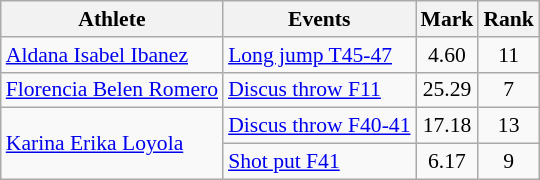<table class=wikitable style="font-size:90%">
<tr>
<th>Athlete</th>
<th>Events</th>
<th>Mark</th>
<th>Rank</th>
</tr>
<tr>
<td><a href='#'>Aldana Isabel Ibanez</a></td>
<td><a href='#'>Long jump T45-47</a></td>
<td align="center">4.60</td>
<td align="center">11</td>
</tr>
<tr>
<td><a href='#'>Florencia Belen Romero</a></td>
<td><a href='#'>Discus throw F11</a></td>
<td align="center">25.29</td>
<td align="center">7</td>
</tr>
<tr>
<td rowspan="2"><a href='#'>Karina Erika Loyola</a></td>
<td><a href='#'>Discus throw F40-41</a></td>
<td align="center">17.18</td>
<td align="center">13</td>
</tr>
<tr>
<td><a href='#'>Shot put F41</a></td>
<td align="center">6.17</td>
<td align="center">9</td>
</tr>
</table>
